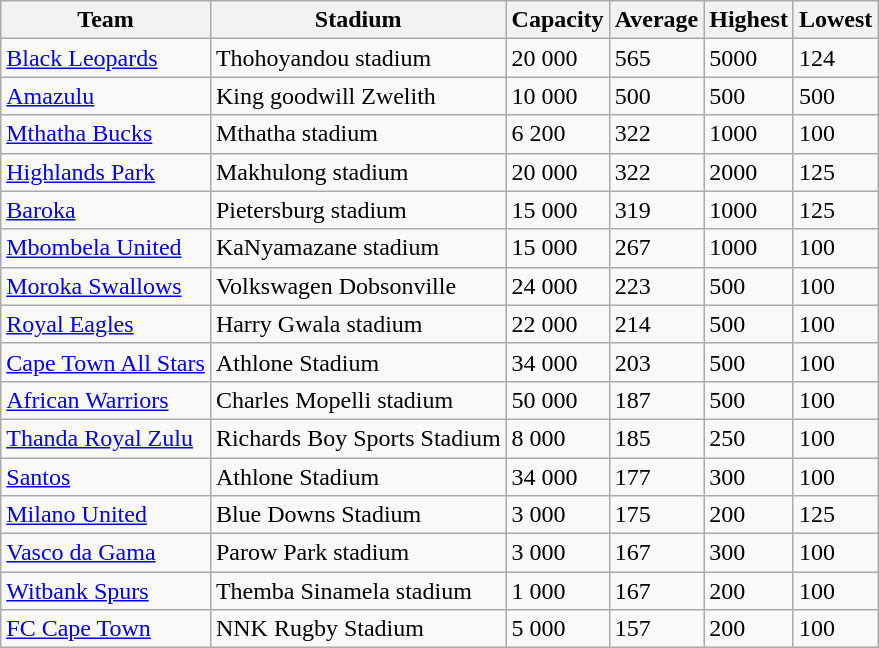<table class="wikitable">
<tr>
<th>Team</th>
<th>Stadium</th>
<th>Capacity</th>
<th>Average</th>
<th>Highest</th>
<th>Lowest</th>
</tr>
<tr>
<td><a href='#'>Black Leopards</a></td>
<td>Thohoyandou stadium</td>
<td>20 000</td>
<td>565</td>
<td>5000</td>
<td>124</td>
</tr>
<tr>
<td><a href='#'>Amazulu</a></td>
<td>King goodwill Zwelith</td>
<td>10 000</td>
<td>500</td>
<td>500</td>
<td>500</td>
</tr>
<tr>
<td><a href='#'>Mthatha Bucks</a></td>
<td>Mthatha stadium</td>
<td>6 200</td>
<td>322</td>
<td>1000</td>
<td>100</td>
</tr>
<tr>
<td><a href='#'>Highlands Park</a></td>
<td>Makhulong stadium</td>
<td>20 000</td>
<td>322</td>
<td>2000</td>
<td>125</td>
</tr>
<tr>
<td><a href='#'>Baroka</a></td>
<td>Pietersburg stadium</td>
<td>15 000</td>
<td>319</td>
<td>1000</td>
<td>125</td>
</tr>
<tr>
<td><a href='#'>Mbombela United</a></td>
<td>KaNyamazane stadium</td>
<td>15 000</td>
<td>267</td>
<td>1000</td>
<td>100</td>
</tr>
<tr>
<td><a href='#'>Moroka Swallows</a></td>
<td>Volkswagen Dobsonville</td>
<td>24 000</td>
<td>223</td>
<td>500</td>
<td>100</td>
</tr>
<tr>
<td><a href='#'>Royal Eagles</a></td>
<td>Harry Gwala stadium</td>
<td>22 000</td>
<td>214</td>
<td>500</td>
<td>100</td>
</tr>
<tr>
<td><a href='#'>Cape Town All Stars</a></td>
<td>Athlone Stadium</td>
<td>34 000</td>
<td>203</td>
<td>500</td>
<td>100</td>
</tr>
<tr>
<td><a href='#'>African Warriors</a></td>
<td>Charles Mopelli stadium</td>
<td>50 000</td>
<td>187</td>
<td>500</td>
<td>100</td>
</tr>
<tr>
<td><a href='#'>Thanda Royal Zulu</a></td>
<td>Richards Boy Sports Stadium</td>
<td>8 000</td>
<td>185</td>
<td>250</td>
<td>100</td>
</tr>
<tr>
<td><a href='#'>Santos</a></td>
<td>Athlone Stadium</td>
<td>34 000</td>
<td>177</td>
<td>300</td>
<td>100</td>
</tr>
<tr>
<td><a href='#'>Milano United</a></td>
<td>Blue Downs Stadium</td>
<td>3 000</td>
<td>175</td>
<td>200</td>
<td>125</td>
</tr>
<tr>
<td><a href='#'>Vasco da Gama</a></td>
<td>Parow Park stadium</td>
<td>3 000</td>
<td>167</td>
<td>300</td>
<td>100</td>
</tr>
<tr>
<td><a href='#'>Witbank Spurs</a></td>
<td>Themba Sinamela stadium</td>
<td>1 000</td>
<td>167</td>
<td>200</td>
<td>100</td>
</tr>
<tr>
<td><a href='#'>FC Cape Town</a></td>
<td>NNK Rugby Stadium</td>
<td>5 000</td>
<td>157</td>
<td>200</td>
<td>100</td>
</tr>
</table>
